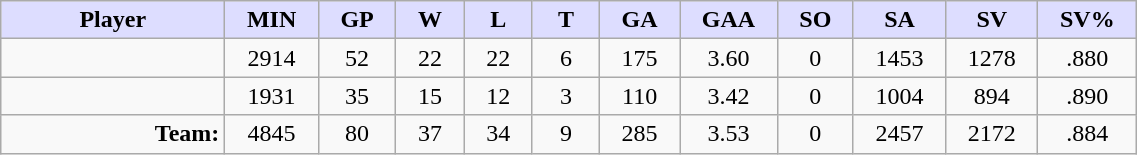<table style="width:60%;" class="wikitable sortable">
<tr>
<th style="background:#ddf; width:10%;">Player</th>
<th style="width:3%; background:#ddf;" title="Minutes played">MIN</th>
<th style="width:3%; background:#ddf;" title="Games played in">GP</th>
<th style="width:3%; background:#ddf;" title="Games played in">W</th>
<th style="width:3%; background:#ddf;" title="Games played in">L</th>
<th style="width:3%; background:#ddf;" title="Ties">T</th>
<th style="width:3%; background:#ddf;" title="Goals against">GA</th>
<th style="width:3%; background:#ddf;" title="Goals against average">GAA</th>
<th style="width:3%; background:#ddf;" title="Shut-outs">SO</th>
<th style="width:3%; background:#ddf;" title="Shots against">SA</th>
<th style="width:3%; background:#ddf;" title="Shots saved">SV</th>
<th style="width:3%; background:#ddf;" title="Save percentage">SV%</th>
</tr>
<tr style="text-align:center;">
<td style="text-align:right;"></td>
<td>2914</td>
<td>52</td>
<td>22</td>
<td>22</td>
<td>6</td>
<td>175</td>
<td>3.60</td>
<td>0</td>
<td>1453</td>
<td>1278</td>
<td>.880</td>
</tr>
<tr style="text-align:center;">
<td style="text-align:right;"></td>
<td>1931</td>
<td>35</td>
<td>15</td>
<td>12</td>
<td>3</td>
<td>110</td>
<td>3.42</td>
<td>0</td>
<td>1004</td>
<td>894</td>
<td>.890</td>
</tr>
<tr style="text-align:center;">
<td style="text-align:right;"><strong>Team:</strong></td>
<td>4845</td>
<td>80</td>
<td>37</td>
<td>34</td>
<td>9</td>
<td>285</td>
<td>3.53</td>
<td>0</td>
<td>2457</td>
<td>2172</td>
<td>.884</td>
</tr>
</table>
